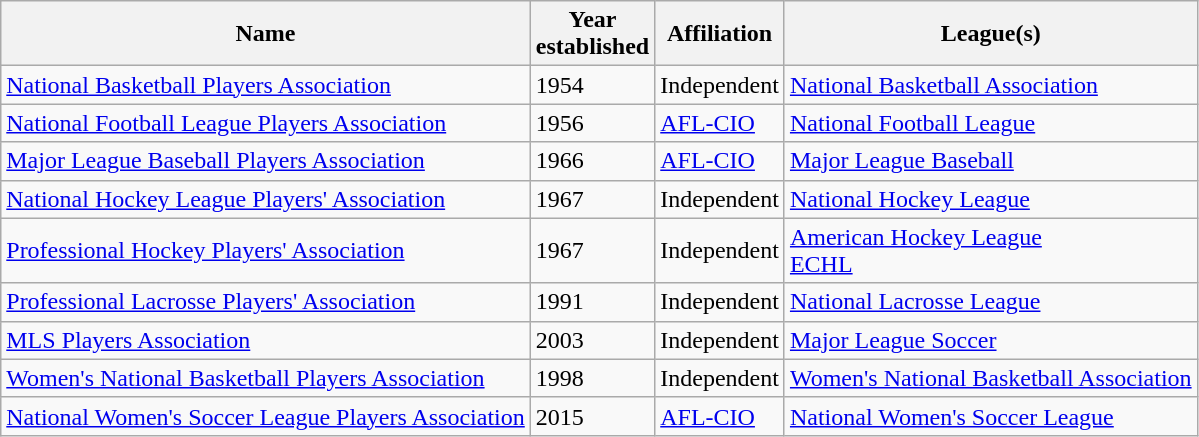<table class="wikitable sortable">
<tr>
<th>Name</th>
<th>Year <br> established</th>
<th>Affiliation</th>
<th>League(s)</th>
</tr>
<tr>
<td><a href='#'>National Basketball Players Association</a></td>
<td>1954</td>
<td>Independent</td>
<td><a href='#'>National Basketball Association</a></td>
</tr>
<tr>
<td><a href='#'>National Football League Players Association</a></td>
<td>1956</td>
<td><a href='#'>AFL-CIO</a></td>
<td><a href='#'>National Football League</a></td>
</tr>
<tr>
<td><a href='#'>Major League Baseball Players Association</a></td>
<td>1966</td>
<td><a href='#'>AFL-CIO</a></td>
<td><a href='#'>Major League Baseball</a></td>
</tr>
<tr>
<td><a href='#'>National Hockey League Players' Association</a></td>
<td>1967</td>
<td>Independent</td>
<td><a href='#'>National Hockey League</a></td>
</tr>
<tr>
<td><a href='#'>Professional Hockey Players' Association</a></td>
<td>1967</td>
<td>Independent</td>
<td><a href='#'>American Hockey League</a> <br> <a href='#'>ECHL</a></td>
</tr>
<tr>
<td><a href='#'>Professional Lacrosse Players' Association</a></td>
<td>1991</td>
<td>Independent</td>
<td><a href='#'>National Lacrosse League</a></td>
</tr>
<tr>
<td><a href='#'>MLS Players Association</a></td>
<td>2003</td>
<td>Independent</td>
<td><a href='#'>Major League Soccer</a></td>
</tr>
<tr>
<td><a href='#'>Women's National Basketball Players Association</a></td>
<td>1998</td>
<td>Independent</td>
<td><a href='#'>Women's National Basketball Association</a></td>
</tr>
<tr>
<td><a href='#'>National Women's Soccer League Players Association</a></td>
<td>2015</td>
<td><a href='#'>AFL-CIO</a></td>
<td><a href='#'>National Women's Soccer League</a></td>
</tr>
</table>
